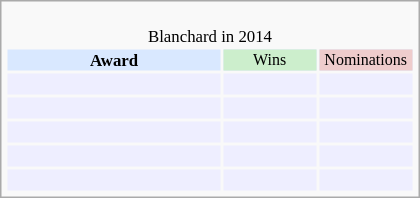<table class="infobox" style="width: 25em; text-align: left; font-size: 70%; vertical-align: middle;">
<tr>
<td colspan="3" style="text-align:center;"><br>Blanchard in 2014</td>
</tr>
<tr style="background:#D9E8FF;text-align:center;">
<th style="vertical-align: middle;">Award</th>
<td style="background:#cceecc; font-size:8pt;" width="60px">Wins</td>
<td style="background:#eecccc; font-size:8pt;" width="60px">Nominations</td>
</tr>
<tr bgcolor=#eeeeff>
<td align="center"><br></td>
<td></td>
<td></td>
</tr>
<tr bgcolor=#eeeeff>
<td align="center"><br></td>
<td></td>
<td></td>
</tr>
<tr bgcolor=#eeeeff>
<td align="center"><br></td>
<td></td>
<td></td>
</tr>
<tr bgcolor=#eeeeff>
<td align="center"><br></td>
<td></td>
<td></td>
</tr>
<tr bgcolor=#eeeeff>
<td align="center"><br></td>
<td></td>
<td></td>
</tr>
</table>
